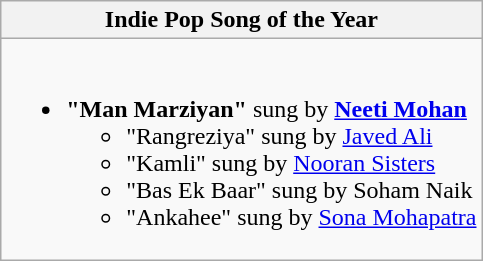<table class="wikitable">
<tr>
<th>Indie Pop Song of the Year</th>
</tr>
<tr>
<td valign="top"><br><ul><li><strong>"Man Marziyan"</strong> sung by <strong><a href='#'>Neeti Mohan</a></strong><ul><li>"Rangreziya" sung by <a href='#'>Javed Ali</a></li><li>"Kamli" sung by <a href='#'>Nooran Sisters</a></li><li>"Bas Ek Baar" sung by Soham Naik</li><li>"Ankahee" sung by <a href='#'>Sona Mohapatra</a></li></ul></li></ul></td>
</tr>
</table>
